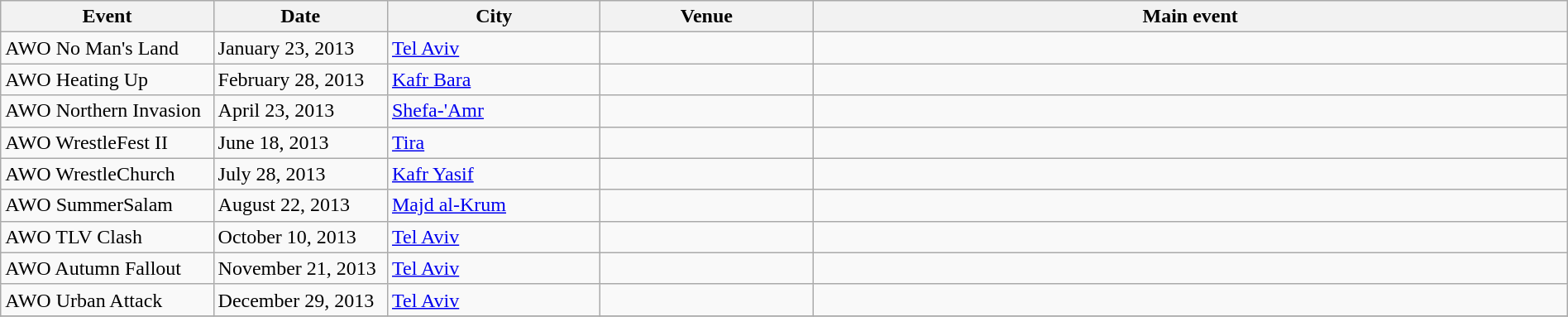<table class="wikitable" width=100%>
<tr>
<th width=11%>Event</th>
<th width=9%>Date</th>
<th width=11%>City</th>
<th width=11%>Venue</th>
<th width=39%>Main event</th>
</tr>
<tr>
<td>AWO No Man's Land</td>
<td>January 23, 2013</td>
<td><a href='#'>Tel Aviv</a></td>
<td></td>
<td></td>
</tr>
<tr>
<td>AWO Heating Up</td>
<td>February 28, 2013</td>
<td><a href='#'>Kafr Bara</a></td>
<td></td>
<td></td>
</tr>
<tr>
<td>AWO Northern Invasion</td>
<td>April 23, 2013</td>
<td><a href='#'>Shefa-'Amr</a></td>
<td></td>
<td></td>
</tr>
<tr>
<td>AWO WrestleFest II</td>
<td>June 18, 2013</td>
<td><a href='#'>Tira</a></td>
<td></td>
<td></td>
</tr>
<tr>
<td>AWO WrestleChurch</td>
<td>July 28, 2013</td>
<td><a href='#'>Kafr Yasif</a></td>
<td></td>
<td></td>
</tr>
<tr>
<td>AWO SummerSalam</td>
<td>August 22, 2013</td>
<td><a href='#'>Majd al-Krum</a></td>
<td></td>
<td></td>
</tr>
<tr>
<td>AWO TLV Clash</td>
<td>October 10, 2013</td>
<td><a href='#'>Tel Aviv</a></td>
<td></td>
<td></td>
</tr>
<tr>
<td>AWO Autumn Fallout</td>
<td>November 21, 2013</td>
<td><a href='#'>Tel Aviv</a></td>
<td></td>
<td></td>
</tr>
<tr>
<td>AWO Urban Attack</td>
<td>December 29, 2013</td>
<td><a href='#'>Tel Aviv</a></td>
<td></td>
<td></td>
</tr>
<tr>
</tr>
</table>
